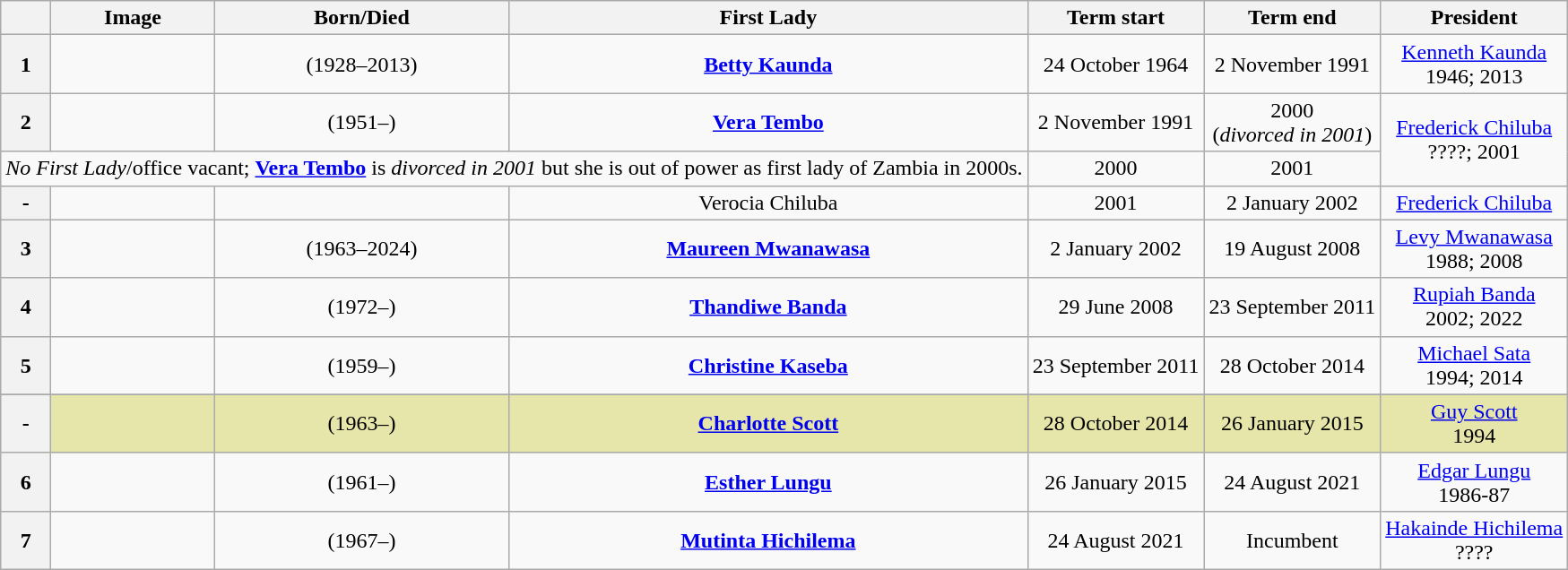<table class="wikitable" style="text-align:center">
<tr>
<th><br></th>
<th>Image</th>
<th>Born/Died</th>
<th>First Lady</th>
<th>Term start</th>
<th>Term end</th>
<th>President<br></th>
</tr>
<tr>
<th><strong>1</strong></th>
<td></td>
<td>(1928–2013)</td>
<td><strong><a href='#'>Betty Kaunda</a></strong></td>
<td>24 October 1964</td>
<td>2 November 1991</td>
<td><a href='#'>Kenneth Kaunda</a><br> 1946;  2013</td>
</tr>
<tr>
<th rowspan="-"><strong>2</strong></th>
<td></td>
<td>(1951–)</td>
<td><strong><a href='#'>Vera Tembo</a></strong></td>
<td>2 November 1991</td>
<td>2000<br>(<em>divorced in 2001</em>)</td>
<td rowspan="2"><a href='#'>Frederick Chiluba</a><br> ????;  2001</td>
</tr>
<tr>
<td colspan="4"><em>No First Lady</em>/office vacant; <strong><a href='#'>Vera Tembo</a></strong> is <em>divorced in 2001</em> but she is out of power as first lady of Zambia in 2000s.</td>
<td>2000</td>
<td>2001</td>
</tr>
<tr>
<th><strong>-</strong></th>
<td></td>
<td></td>
<td>Verocia Chiluba</td>
<td>2001</td>
<td>2 January 2002</td>
<td><a href='#'>Frederick Chiluba</a><br></td>
</tr>
<tr>
<th><strong>3</strong></th>
<td></td>
<td>(1963–2024)</td>
<td><strong><a href='#'>Maureen Mwanawasa</a></strong></td>
<td>2 January 2002</td>
<td>19 August 2008</td>
<td><a href='#'>Levy Mwanawasa</a><br> 1988;  2008</td>
</tr>
<tr>
<th><strong>4</strong></th>
<td></td>
<td>(1972–)</td>
<td><strong><a href='#'>Thandiwe Banda</a></strong></td>
<td>29 June 2008</td>
<td>23 September 2011</td>
<td><a href='#'>Rupiah Banda</a><br> 2002;  2022</td>
</tr>
<tr>
<th><strong>5</strong></th>
<td></td>
<td>(1959–)</td>
<td><strong><a href='#'>Christine Kaseba</a></strong></td>
<td>23 September 2011</td>
<td>28 October 2014</td>
<td><a href='#'>Michael Sata</a><br> 1994;  2014</td>
</tr>
<tr>
</tr>
<tr style="background:#E6E6AA;">
<th><strong>-</strong></th>
<td></td>
<td>(1963–)</td>
<td><strong><a href='#'>Charlotte Scott</a></strong></td>
<td>28 October 2014</td>
<td>26 January 2015</td>
<td><a href='#'>Guy Scott</a><br> 1994</td>
</tr>
<tr>
<th><strong>6</strong></th>
<td></td>
<td>(1961–)</td>
<td><strong><a href='#'>Esther Lungu</a></strong></td>
<td>26 January 2015</td>
<td>24 August 2021</td>
<td><a href='#'>Edgar Lungu</a><br> 1986-87</td>
</tr>
<tr>
<th><strong>7</strong></th>
<td></td>
<td>(1967–)</td>
<td><strong><a href='#'>Mutinta Hichilema</a></strong></td>
<td>24 August 2021</td>
<td>Incumbent</td>
<td><a href='#'>Hakainde Hichilema</a><br> ????</td>
</tr>
</table>
